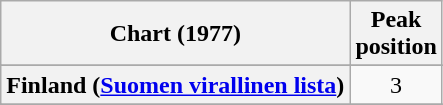<table class="wikitable sortable plainrowheaders" style="text-align:center">
<tr>
<th scope="col">Chart (1977)</th>
<th scope="col">Peak<br>position</th>
</tr>
<tr>
</tr>
<tr>
</tr>
<tr>
</tr>
<tr>
<th scope="row">Finland (<a href='#'>Suomen virallinen lista</a>)</th>
<td>3</td>
</tr>
<tr>
</tr>
<tr>
</tr>
<tr>
</tr>
<tr>
</tr>
<tr>
</tr>
<tr>
</tr>
<tr>
</tr>
</table>
